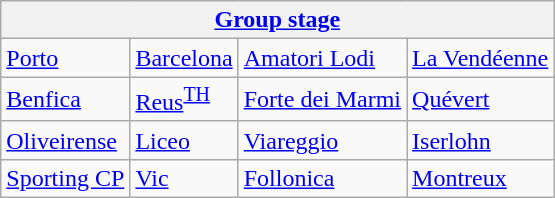<table class="wikitable">
<tr>
<th colspan=4><a href='#'>Group stage</a></th>
</tr>
<tr>
<td> <a href='#'>Porto</a> </td>
<td> <a href='#'>Barcelona</a> </td>
<td> <a href='#'>Amatori Lodi</a> </td>
<td> <a href='#'>La Vendéenne</a> </td>
</tr>
<tr>
<td> <a href='#'>Benfica</a> </td>
<td> <a href='#'>Reus</a><sup><a href='#'>TH</a></sup> </td>
<td> <a href='#'>Forte dei Marmi</a> </td>
<td> <a href='#'>Quévert</a> </td>
</tr>
<tr>
<td> <a href='#'>Oliveirense</a> </td>
<td> <a href='#'>Liceo</a> </td>
<td> <a href='#'>Viareggio</a> </td>
<td> <a href='#'>Iserlohn</a> </td>
</tr>
<tr>
<td> <a href='#'>Sporting CP</a> </td>
<td> <a href='#'>Vic</a> </td>
<td> <a href='#'>Follonica</a> </td>
<td> <a href='#'>Montreux</a> </td>
</tr>
</table>
